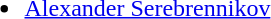<table>
<tr valign="top">
<td><br><ul><li> <a href='#'>Alexander Serebrennikov</a></li></ul></td>
</tr>
</table>
